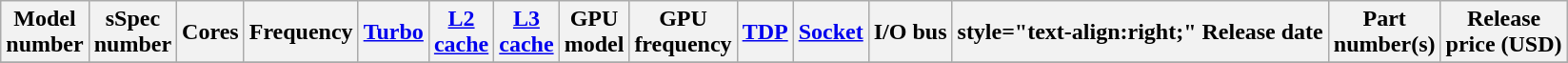<table class="wikitable">
<tr>
<th>Model<br>number</th>
<th>sSpec<br>number</th>
<th>Cores</th>
<th>Frequency</th>
<th><a href='#'>Turbo</a></th>
<th><a href='#'>L2<br>cache</a></th>
<th><a href='#'>L3<br>cache</a></th>
<th>GPU<br>model</th>
<th>GPU<br>frequency</th>
<th><a href='#'>TDP</a></th>
<th><a href='#'>Socket</a></th>
<th>I/O bus<br></th>
<th>style="text-align:right;"  Release date</th>
<th>Part<br>number(s)</th>
<th>Release<br>price (USD)<br></th>
</tr>
<tr>
</tr>
</table>
